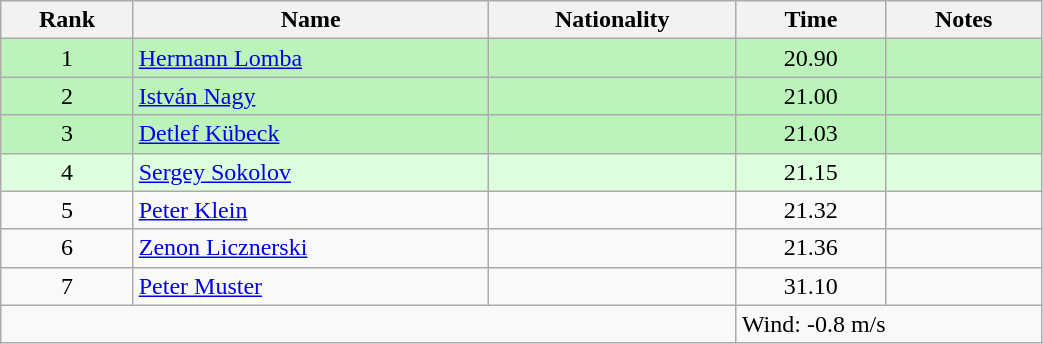<table class="wikitable sortable" style="text-align:center;width: 55%">
<tr>
<th>Rank</th>
<th>Name</th>
<th>Nationality</th>
<th>Time</th>
<th>Notes</th>
</tr>
<tr bgcolor=bbf3bb>
<td>1</td>
<td align=left><a href='#'>Hermann Lomba</a></td>
<td align=left></td>
<td>20.90</td>
<td></td>
</tr>
<tr bgcolor=bbf3bb>
<td>2</td>
<td align=left><a href='#'>István Nagy</a></td>
<td align=left></td>
<td>21.00</td>
<td></td>
</tr>
<tr bgcolor=bbf3bb>
<td>3</td>
<td align=left><a href='#'>Detlef Kübeck</a></td>
<td align=left></td>
<td>21.03</td>
<td></td>
</tr>
<tr bgcolor=ddffdd>
<td>4</td>
<td align=left><a href='#'>Sergey Sokolov</a></td>
<td align=left></td>
<td>21.15</td>
<td></td>
</tr>
<tr>
<td>5</td>
<td align=left><a href='#'>Peter Klein</a></td>
<td align=left></td>
<td>21.32</td>
<td></td>
</tr>
<tr>
<td>6</td>
<td align=left><a href='#'>Zenon Licznerski</a></td>
<td align=left></td>
<td>21.36</td>
<td></td>
</tr>
<tr>
<td>7</td>
<td align=left><a href='#'>Peter Muster</a></td>
<td align=left></td>
<td>31.10</td>
<td></td>
</tr>
<tr class="sortbottom">
<td colspan="3"></td>
<td colspan="2" style="text-align:left;">Wind: -0.8 m/s</td>
</tr>
</table>
